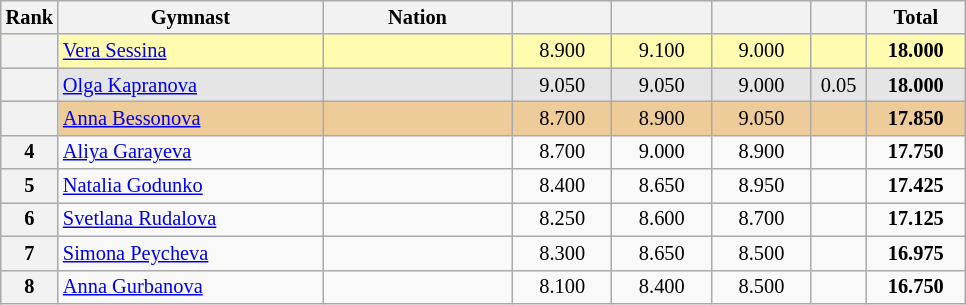<table class="wikitable sortable" style="text-align:center; font-size:85%">
<tr>
<th scope="col" style="width:20px;">Rank</th>
<th ! scope="col" style="width:170px;">Gymnast</th>
<th ! scope="col" style="width:120px;">Nation</th>
<th ! scope="col" style="width:60px;"></th>
<th ! scope="col" style="width:60px;"></th>
<th ! scope="col" style="width:60px;"></th>
<th ! scope="col" style="width:30px;"></th>
<th ! scope="col" style="width:60px;">Total</th>
</tr>
<tr style="background:#fffcaf;">
<th scope=row style="text-align:center"></th>
<td style="text-align:left;"><a href='#'>Vera Sessina</a></td>
<td style="text-align:left;"></td>
<td>8.900</td>
<td>9.100</td>
<td>9.000</td>
<td></td>
<td><strong>18.000</strong></td>
</tr>
<tr style="background:#e5e5e5;">
<th scope=row style="text-align:center"></th>
<td style="text-align:left;"><a href='#'>Olga Kapranova</a></td>
<td style="text-align:left;"></td>
<td>9.050</td>
<td>9.050</td>
<td>9.000</td>
<td>0.05</td>
<td><strong>18.000</strong></td>
</tr>
<tr style="background:#ec9;">
<th scope=row style="text-align:center"></th>
<td style="text-align:left;"><a href='#'>Anna Bessonova</a></td>
<td style="text-align:left;"></td>
<td>8.700</td>
<td>8.900</td>
<td>9.050</td>
<td></td>
<td><strong>17.850</strong></td>
</tr>
<tr>
<th scope=row style="text-align:center">4</th>
<td style="text-align:left;"><a href='#'>Aliya Garayeva</a></td>
<td style="text-align:left;"></td>
<td>8.700</td>
<td>9.000</td>
<td>8.900</td>
<td></td>
<td><strong>17.750</strong></td>
</tr>
<tr>
<th scope=row style="text-align:center">5</th>
<td style="text-align:left;"><a href='#'>Natalia Godunko</a></td>
<td style="text-align:left;"></td>
<td>8.400</td>
<td>8.650</td>
<td>8.950</td>
<td></td>
<td><strong>17.425</strong></td>
</tr>
<tr>
<th scope=row style="text-align:center">6</th>
<td style="text-align:left;"><a href='#'>Svetlana Rudalova</a></td>
<td style="text-align:left;"></td>
<td>8.250</td>
<td>8.600</td>
<td>8.700</td>
<td></td>
<td><strong>17.125</strong></td>
</tr>
<tr>
<th scope=row style="text-align:center">7</th>
<td style="text-align:left;"><a href='#'>Simona Peycheva</a></td>
<td style="text-align:left;"></td>
<td>8.300</td>
<td>8.650</td>
<td>8.500</td>
<td></td>
<td><strong>16.975</strong></td>
</tr>
<tr>
<th scope=row style="text-align:center">8</th>
<td style="text-align:left;"><a href='#'>Anna Gurbanova</a></td>
<td style="text-align:left;"></td>
<td>8.100</td>
<td>8.400</td>
<td>8.500</td>
<td></td>
<td><strong>16.750</strong></td>
</tr>
</table>
